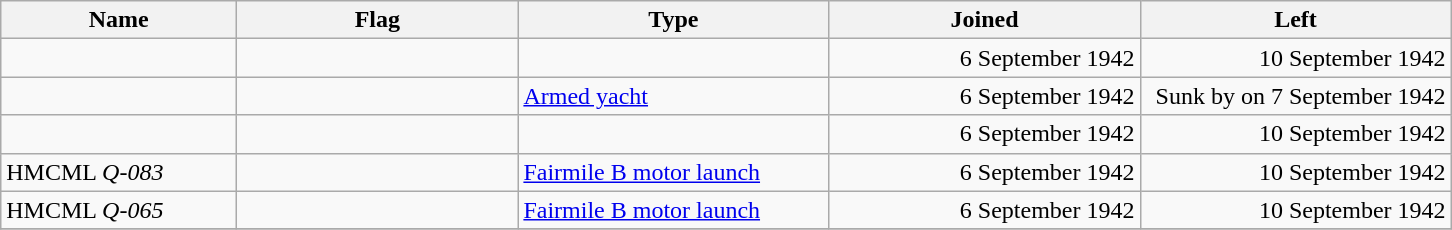<table class="wikitable sortable">
<tr>
<th scope="col" width="150px">Name</th>
<th scope="col" width="180px">Flag</th>
<th width="200px">Type</th>
<th width="200px">Joined</th>
<th width="200px">Left</th>
</tr>
<tr>
<td align="left"></td>
<td align="left"></td>
<td align="left"></td>
<td align="right">6 September 1942</td>
<td align="right">10 September 1942</td>
</tr>
<tr>
<td align="left"></td>
<td align="left"></td>
<td align="left"><a href='#'>Armed yacht</a></td>
<td align="right">6 September 1942</td>
<td align="right">Sunk by  on 7 September 1942</td>
</tr>
<tr>
<td align="left"></td>
<td align="left"></td>
<td align="left"></td>
<td align="right">6 September 1942</td>
<td align="right">10 September 1942</td>
</tr>
<tr>
<td align="left">HMCML <em>Q-083</em></td>
<td align="left"></td>
<td align="left"><a href='#'>Fairmile B motor launch</a></td>
<td align="right">6 September 1942</td>
<td align="right">10 September 1942</td>
</tr>
<tr>
<td align="left">HMCML <em>Q-065</em></td>
<td align="left"></td>
<td align="left"><a href='#'>Fairmile B motor launch</a></td>
<td align="right">6 September 1942</td>
<td align="right">10 September 1942</td>
</tr>
<tr>
</tr>
</table>
